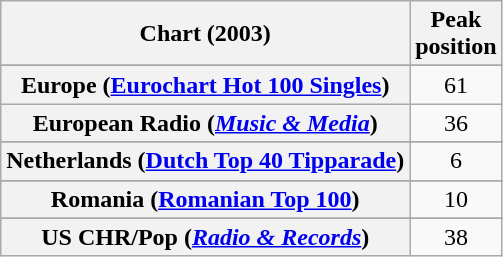<table class="wikitable sortable plainrowheaders" style="text-align:center">
<tr>
<th>Chart (2003)</th>
<th>Peak<br>position</th>
</tr>
<tr>
</tr>
<tr>
</tr>
<tr>
</tr>
<tr>
<th scope="row">Europe (<a href='#'>Eurochart Hot 100 Singles</a>)</th>
<td>61</td>
</tr>
<tr>
<th scope="row">European Radio (<em><a href='#'>Music & Media</a></em>)</th>
<td>36</td>
</tr>
<tr>
</tr>
<tr>
</tr>
<tr>
<th scope="row">Netherlands (<a href='#'>Dutch Top 40 Tipparade</a>)</th>
<td align="center">6</td>
</tr>
<tr>
</tr>
<tr>
</tr>
<tr>
<th scope="row">Romania (<a href='#'>Romanian Top 100</a>)</th>
<td align="center">10</td>
</tr>
<tr>
</tr>
<tr>
</tr>
<tr>
</tr>
<tr>
<th scope="row">US CHR/Pop (<em><a href='#'>Radio & Records</a></em>)</th>
<td>38</td>
</tr>
</table>
